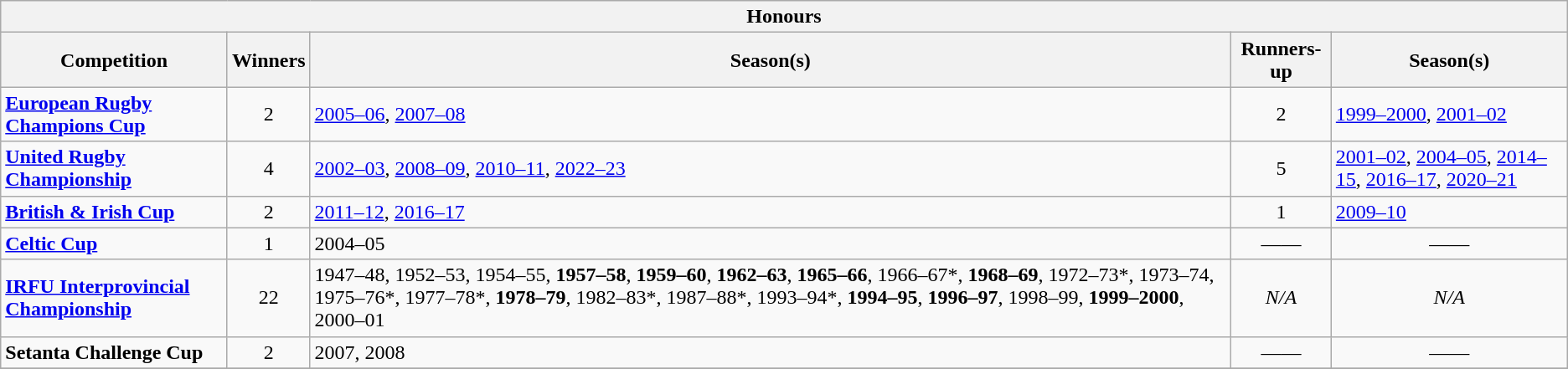<table class="wikitable">
<tr>
<th colspan="8">Honours</th>
</tr>
<tr>
<th>Competition</th>
<th>Winners</th>
<th>Season(s)</th>
<th>Runners-up</th>
<th>Season(s)</th>
</tr>
<tr>
<td><strong><a href='#'>European Rugby Champions Cup</a></strong></td>
<td style="text-align:center">2</td>
<td><a href='#'>2005–06</a>, <a href='#'>2007–08</a></td>
<td style="text-align:center">2</td>
<td><a href='#'>1999–2000</a>, <a href='#'>2001–02</a></td>
</tr>
<tr>
<td><strong><a href='#'>United Rugby Championship</a></strong></td>
<td style="text-align:center">4</td>
<td><a href='#'>2002–03</a>, <a href='#'>2008–09</a>, <a href='#'>2010–11</a>, <a href='#'>2022–23</a></td>
<td style="text-align:center">5</td>
<td><a href='#'>2001–02</a>, <a href='#'>2004–05</a>, <a href='#'>2014–15</a>, <a href='#'>2016–17</a>, <a href='#'>2020–21</a></td>
</tr>
<tr>
<td><strong><a href='#'>British & Irish Cup</a></strong></td>
<td style="text-align:center">2</td>
<td><a href='#'>2011–12</a>, <a href='#'>2016–17</a></td>
<td style="text-align:center">1</td>
<td><a href='#'>2009–10</a></td>
</tr>
<tr>
<td><strong><a href='#'>Celtic Cup</a></strong></td>
<td style="text-align:center">1</td>
<td>2004–05</td>
<td style="text-align:center">——</td>
<td style="text-align:center">——</td>
</tr>
<tr>
<td><strong><a href='#'>IRFU Interprovincial Championship</a></strong></td>
<td style="text-align:center">22</td>
<td>1947–48, 1952–53, 1954–55, <strong>1957–58</strong>, <strong>1959–60</strong>, <strong>1962–63</strong>, <strong>1965–66</strong>, 1966–67*, <strong>1968–69</strong>, 1972–73*, 1973–74, 1975–76*, 1977–78*, <strong>1978–79</strong>, 1982–83*, 1987–88*, 1993–94*, <strong>1994–95</strong>, <strong>1996–97</strong>, 1998–99, <strong>1999–2000</strong>, 2000–01</td>
<td style="text-align:center"><em>N/A</em></td>
<td style="text-align:center"><em>N/A</em></td>
</tr>
<tr>
<td><strong>Setanta Challenge Cup</strong></td>
<td style="text-align:center">2</td>
<td>2007, 2008</td>
<td style="text-align:center">——</td>
<td style="text-align:center">——</td>
</tr>
<tr>
</tr>
</table>
